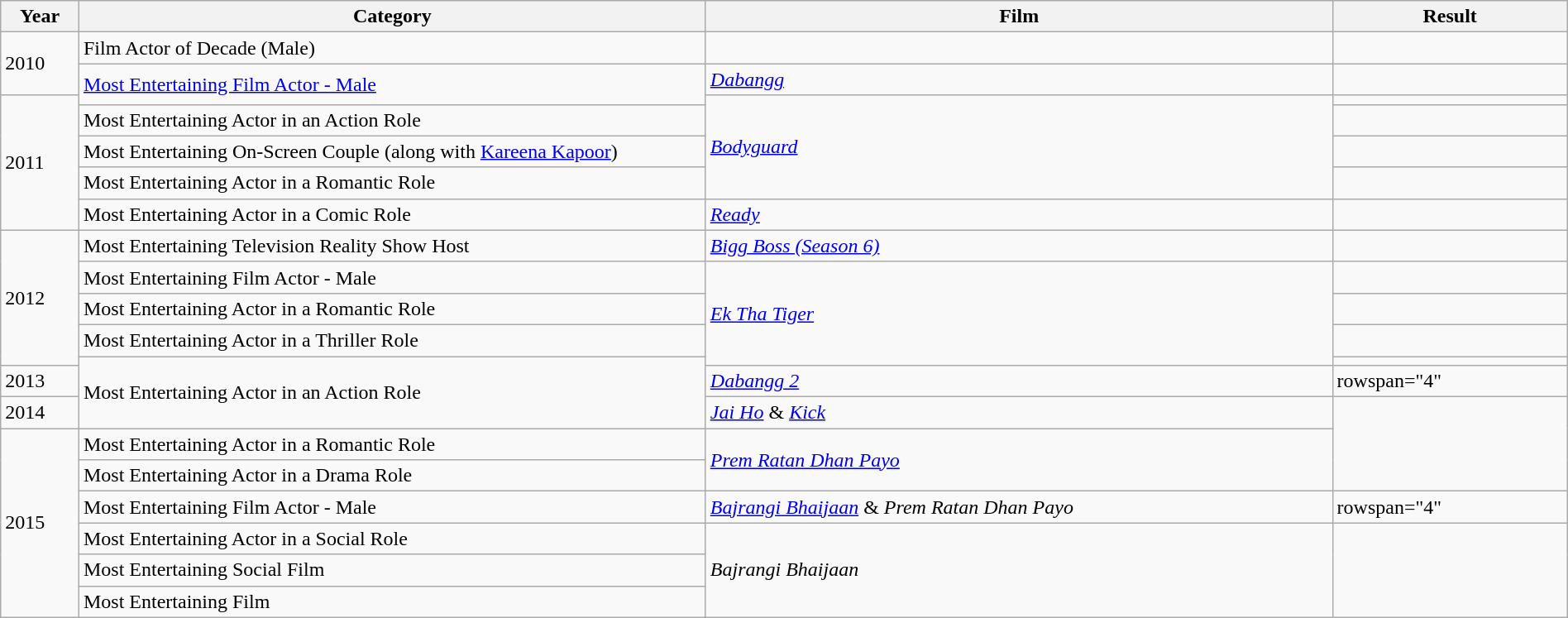<table class="wikitable" style="width:100%;">
<tr>
<th width=5%>Year</th>
<th style="width:40%;">Category</th>
<th style="width:40%;">Film</th>
<th style="width:15%;">Result</th>
</tr>
<tr>
<td rowspan="2">2010</td>
<td>Film Actor of Decade (Male)</td>
<td></td>
<td></td>
</tr>
<tr>
<td rowspan="2"><a href='#'>Most Entertaining Film Actor - Male</a></td>
<td><em><a href='#'>Dabangg</a></em></td>
<td></td>
</tr>
<tr>
<td rowspan="5">2011</td>
<td rowspan="4"><em><a href='#'>Bodyguard</a></em></td>
<td></td>
</tr>
<tr>
<td>Most Entertaining Actor in an Action Role</td>
<td></td>
</tr>
<tr>
<td>Most Entertaining On-Screen Couple (along with <a href='#'>Kareena Kapoor</a>)</td>
<td></td>
</tr>
<tr>
<td>Most Entertaining Actor in a Romantic Role</td>
<td></td>
</tr>
<tr>
<td>Most Entertaining Actor in a Comic Role</td>
<td><em><a href='#'>Ready</a></em></td>
<td></td>
</tr>
<tr>
<td rowspan="5">2012</td>
<td>Most Entertaining Television Reality Show Host</td>
<td><em><a href='#'>Bigg Boss (Season 6)</a></em></td>
<td></td>
</tr>
<tr>
<td>Most Entertaining Film Actor - Male</td>
<td rowspan="4"><em><a href='#'>Ek Tha Tiger</a></em></td>
<td></td>
</tr>
<tr>
<td>Most Entertaining Actor in a Romantic Role</td>
<td></td>
</tr>
<tr>
<td>Most Entertaining Actor in a Thriller Role</td>
<td></td>
</tr>
<tr>
<td rowspan="3">Most Entertaining Actor in an Action Role</td>
<td></td>
</tr>
<tr>
<td>2013</td>
<td><em><a href='#'>Dabangg 2</a></em></td>
<td>rowspan="4" </td>
</tr>
<tr>
<td>2014</td>
<td><em><a href='#'>Jai Ho</a></em> & <em><a href='#'>Kick</a></em></td>
</tr>
<tr>
<td rowspan="6">2015</td>
<td>Most Entertaining Actor in a Romantic Role</td>
<td rowspan="2"><em><a href='#'>Prem Ratan Dhan Payo</a></em></td>
</tr>
<tr>
<td>Most Entertaining Actor in a Drama Role</td>
</tr>
<tr>
<td>Most Entertaining Film Actor - Male</td>
<td><em><a href='#'>Bajrangi Bhaijaan</a></em> & <em>Prem Ratan Dhan Payo</em></td>
<td>rowspan="4" </td>
</tr>
<tr>
<td>Most Entertaining Actor in a Social Role</td>
<td rowspan="3"><em>Bajrangi Bhaijaan</em></td>
</tr>
<tr>
<td>Most Entertaining Social Film</td>
</tr>
<tr>
<td>Most Entertaining Film</td>
</tr>
</table>
